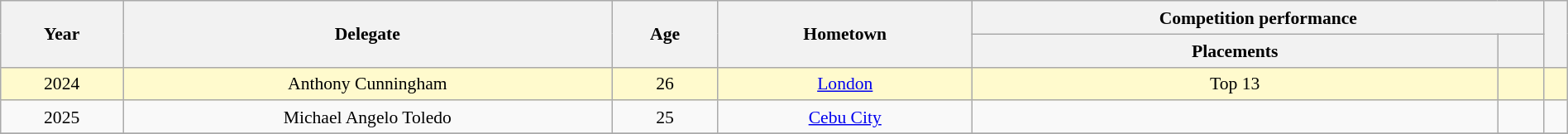<table class="wikitable" style="text-align:center; line-height:20px; font-size:90%; width:100%;">
<tr>
<th rowspan="2">Year</th>
<th rowspan="2">Delegate</th>
<th rowspan="2">Age</th>
<th rowspan="2">Hometown</th>
<th colspan="2">Competition performance</th>
<th rowspan="2"></th>
</tr>
<tr>
<th>Placements</th>
<th></th>
</tr>
<tr style="background-color:#FFFACD">
<td>2024</td>
<td>Anthony Cunningham</td>
<td>26</td>
<td><a href='#'>London</a></td>
<td>Top 13</td>
<td></td>
<td></td>
</tr>
<tr>
<td>2025</td>
<td>Michael Angelo Toledo</td>
<td>25</td>
<td><a href='#'>Cebu City</a></td>
<td></td>
<td></td>
<td></td>
</tr>
<tr>
</tr>
</table>
